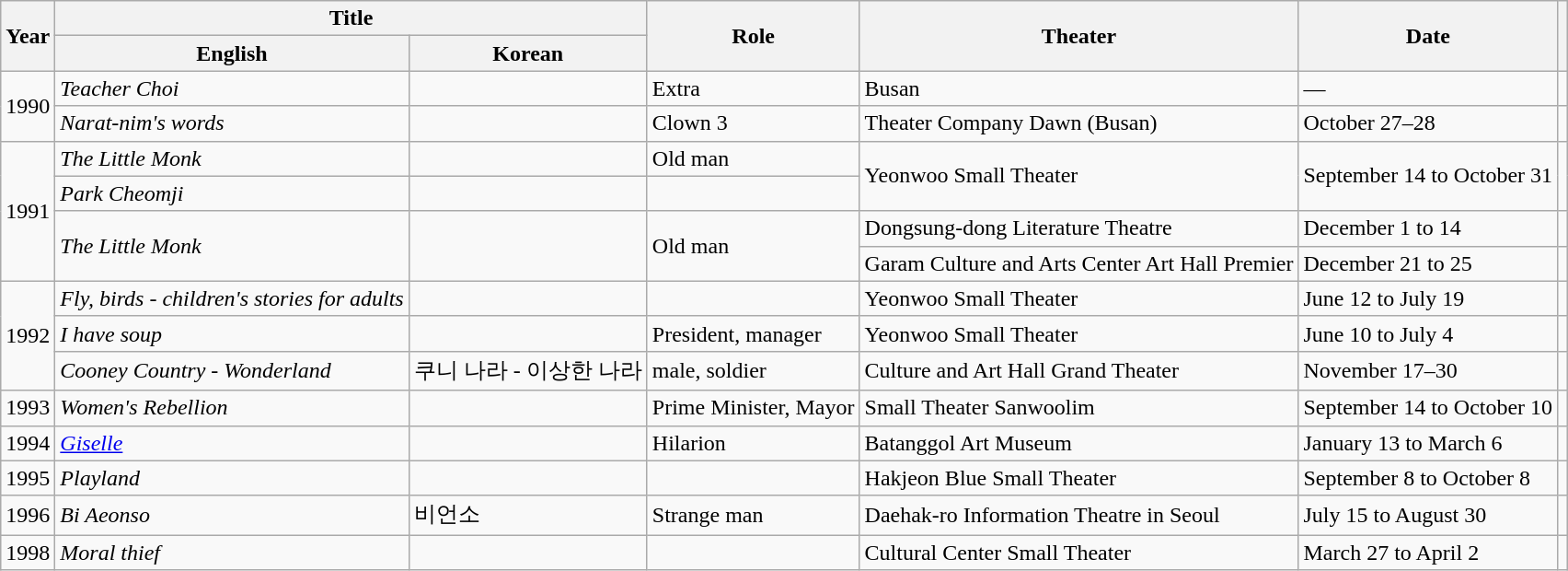<table class="wikitable sortable" style="text-align:left; font-size:100%;">
<tr>
<th rowspan="2" scope="col">Year</th>
<th colspan="2" scope="col">Title</th>
<th rowspan="2" scope="col">Role</th>
<th rowspan="2" scope="col">Theater</th>
<th rowspan="2" scope="col">Date</th>
<th rowspan="2" scope="col" class="unsortable"></th>
</tr>
<tr>
<th>English</th>
<th>Korean</th>
</tr>
<tr>
<td rowspan="2">1990</td>
<td><em>Teacher Choi</em></td>
<td></td>
<td>Extra</td>
<td>Busan</td>
<td>—</td>
<td></td>
</tr>
<tr>
<td><em>Narat-nim's words</em></td>
<td></td>
<td>Clown 3</td>
<td>Theater Company Dawn (Busan)</td>
<td>October 27–28</td>
<td></td>
</tr>
<tr>
<td rowspan=4>1991</td>
<td><em>The Little Monk</em></td>
<td></td>
<td>Old man</td>
<td rowspan="2">Yeonwoo Small Theater</td>
<td rowspan="2">September 14 to October 31</td>
<td rowspan="2"></td>
</tr>
<tr>
<td><em>Park Cheomji</em></td>
<td></td>
<td></td>
</tr>
<tr>
<td rowspan="2"><em>The Little Monk</em></td>
<td rowspan="2"></td>
<td rowspan="2">Old man</td>
<td>Dongsung-dong Literature Theatre</td>
<td>December 1 to 14</td>
<td></td>
</tr>
<tr>
<td>Garam Culture and Arts Center Art Hall Premier</td>
<td>December 21 to 25</td>
<td></td>
</tr>
<tr>
<td rowspan="3">1992</td>
<td><em>Fly, birds - children's stories for adults</em></td>
<td></td>
<td></td>
<td>Yeonwoo Small Theater</td>
<td>June 12 to July 19</td>
<td></td>
</tr>
<tr>
<td><em>I have soup</em></td>
<td></td>
<td>President, manager</td>
<td>Yeonwoo Small Theater</td>
<td>June 10 to July 4</td>
<td></td>
</tr>
<tr>
<td><em>Cooney Country - Wonderland</em></td>
<td>쿠니 나라 - 이상한 나라</td>
<td>male, soldier</td>
<td>Culture and Art Hall Grand Theater</td>
<td>November 17–30</td>
<td></td>
</tr>
<tr>
<td>1993</td>
<td><em>Women's Rebellion</em></td>
<td></td>
<td>Prime Minister, Mayor</td>
<td>Small Theater Sanwoolim</td>
<td>September 14 to October 10</td>
<td></td>
</tr>
<tr>
<td>1994</td>
<td><em><a href='#'>Giselle</a></em></td>
<td></td>
<td>Hilarion</td>
<td>Batanggol Art Museum</td>
<td>January 13 to March 6</td>
<td></td>
</tr>
<tr>
<td>1995</td>
<td><em>Playland</em></td>
<td></td>
<td></td>
<td>Hakjeon Blue Small Theater</td>
<td>September 8 to October 8</td>
<td></td>
</tr>
<tr>
<td>1996</td>
<td><em>Bi Aeonso</em></td>
<td>비언소</td>
<td>Strange man</td>
<td>Daehak-ro Information Theatre in Seoul</td>
<td>July 15 to August 30</td>
<td></td>
</tr>
<tr>
<td>1998</td>
<td><em>Moral thief</em></td>
<td></td>
<td></td>
<td>Cultural Center Small Theater</td>
<td>March 27 to April 2</td>
<td></td>
</tr>
</table>
